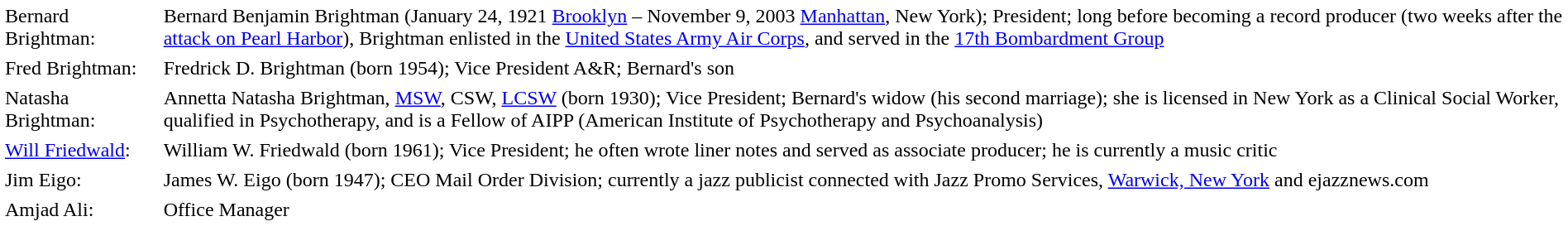<table valign="top"; border="0" cellpadding="2" style="color: black; background-color: #FFFFFF;">
<tr valign="top">
<td width="10%" style="text-align:left">Bernard Brightman:</td>
<td width="90%" style="text-align:left">Bernard Benjamin Brightman (January 24, 1921 <a href='#'>Brooklyn</a> – November 9, 2003 <a href='#'>Manhattan</a>, New York); President; long before becoming a record producer (two weeks after the <a href='#'>attack on Pearl Harbor</a>), Brightman enlisted in the <a href='#'>United States Army Air Corps</a>, and served in the <a href='#'>17th Bombardment Group</a></td>
</tr>
<tr valign="top">
<td width="10%" style="text-align:left">Fred Brightman:</td>
<td width="90%" style="text-align:left">Fredrick D. Brightman (born 1954); Vice President A&R; Bernard's son</td>
</tr>
<tr valign="top">
<td width="10%" style="text-align:left">Natasha Brightman:</td>
<td width="90%" style="text-align:left">Annetta Natasha Brightman, <a href='#'>MSW</a>, CSW, <a href='#'>LCSW</a> (born 1930); Vice President; Bernard's widow (his second marriage); she is licensed in New York as a Clinical Social Worker, qualified in Psychotherapy, and is a Fellow of AIPP (American Institute of Psychotherapy and Psychoanalysis)</td>
</tr>
<tr valign="top">
<td width="10%" style="text-align:left"><a href='#'>Will Friedwald</a>:</td>
<td width="90%" style="text-align:left">William W. Friedwald (born 1961); Vice President; he often wrote liner notes and served as associate producer; he is currently a music critic</td>
</tr>
<tr valign="top">
<td width="10%" style="text-align:left">Jim Eigo:</td>
<td width="90%" style="text-align:left">James W. Eigo (born 1947); CEO Mail Order Division; currently a jazz publicist connected with Jazz Promo Services, <a href='#'>Warwick, New York</a> and ejazznews.com</td>
</tr>
<tr valign="top">
<td width="10%" style="text-align:left">Amjad Ali:</td>
<td width="90%" style="text-align:left">Office Manager</td>
</tr>
</table>
